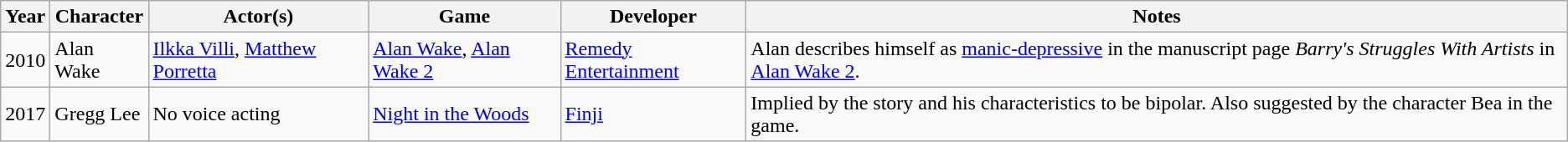<table class="wikitable">
<tr>
<th>Year</th>
<th>Character</th>
<th>Actor(s)</th>
<th>Game</th>
<th>Developer</th>
<th>Notes</th>
</tr>
<tr>
<td>2010</td>
<td>Alan Wake</td>
<td><a href='#'>Ilkka Villi</a>, <a href='#'>Matthew Porretta</a></td>
<td><a href='#'>Alan Wake</a>, <a href='#'>Alan Wake 2</a></td>
<td><a href='#'>Remedy Entertainment</a></td>
<td>Alan describes himself as <a href='#'>manic-depressive</a> in the manuscript page <em>Barry's Struggles With Artists</em> in <a href='#'>Alan Wake 2</a>.</td>
</tr>
<tr>
<td>2017</td>
<td>Gregg Lee</td>
<td>No voice acting</td>
<td><a href='#'>Night in the Woods</a></td>
<td><a href='#'>Finji</a></td>
<td>Implied by the story and his characteristics to be bipolar. Also suggested by the character Bea in the game. </td>
</tr>
</table>
